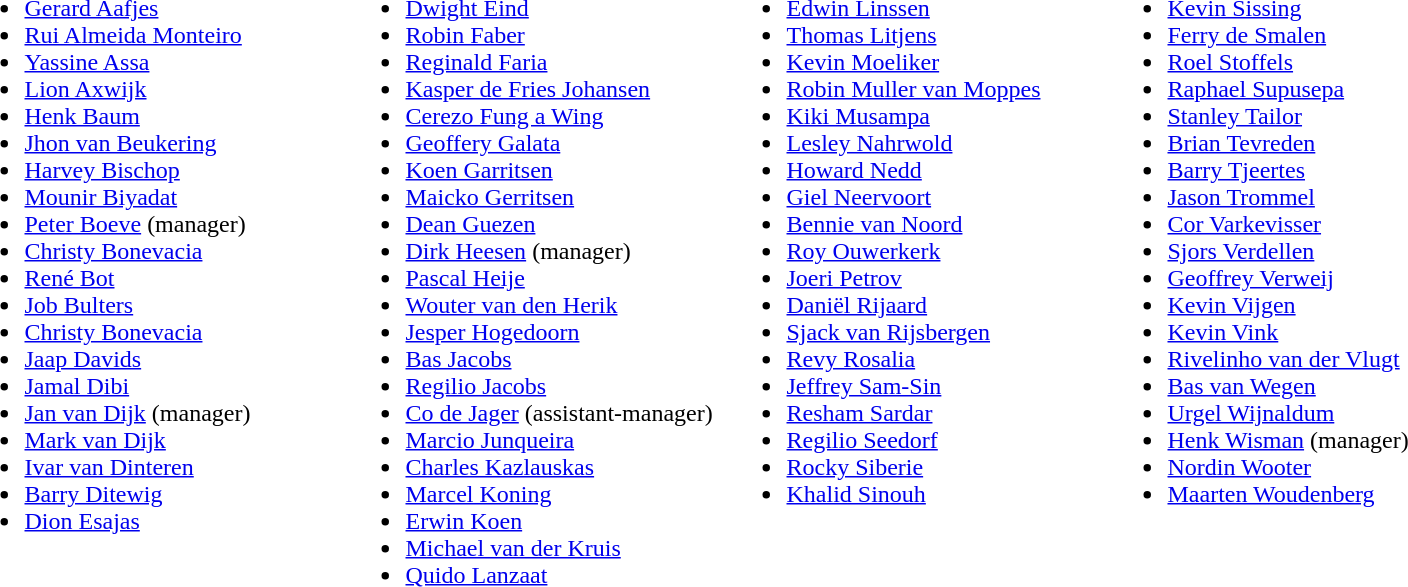<table>
<tr>
<td valign=top width=250><br><ul><li><a href='#'>Gerard Aafjes</a></li><li><a href='#'>Rui Almeida Monteiro</a></li><li><a href='#'>Yassine Assa</a></li><li><a href='#'>Lion Axwijk</a></li><li><a href='#'>Henk Baum</a></li><li><a href='#'>Jhon van Beukering</a></li><li><a href='#'>Harvey Bischop</a></li><li><a href='#'>Mounir Biyadat</a></li><li><a href='#'>Peter Boeve</a> (manager)</li><li><a href='#'>Christy Bonevacia</a></li><li><a href='#'>René Bot</a></li><li><a href='#'>Job Bulters</a></li><li><a href='#'>Christy Bonevacia</a></li><li><a href='#'>Jaap Davids</a></li><li><a href='#'>Jamal Dibi</a></li><li><a href='#'>Jan van Dijk</a> (manager)</li><li><a href='#'>Mark van Dijk</a></li><li><a href='#'>Ivar van Dinteren</a></li><li><a href='#'>Barry Ditewig</a></li><li><a href='#'>Dion Esajas</a></li></ul></td>
<td valign=top width=250><br><ul><li><a href='#'>Dwight Eind</a></li><li><a href='#'>Robin Faber</a></li><li><a href='#'>Reginald Faria</a></li><li><a href='#'>Kasper de Fries Johansen</a></li><li><a href='#'>Cerezo Fung a Wing</a></li><li><a href='#'>Geoffery Galata</a></li><li><a href='#'>Koen Garritsen</a></li><li><a href='#'>Maicko Gerritsen</a></li><li><a href='#'>Dean Guezen</a></li><li><a href='#'>Dirk Heesen</a> (manager)</li><li><a href='#'>Pascal Heije</a></li><li><a href='#'>Wouter van den Herik</a></li><li><a href='#'>Jesper Hogedoorn</a></li><li><a href='#'>Bas Jacobs</a></li><li><a href='#'>Regilio Jacobs</a></li><li><a href='#'>Co de Jager</a> (assistant-manager)</li><li><a href='#'>Marcio Junqueira</a></li><li><a href='#'>Charles Kazlauskas</a></li><li><a href='#'>Marcel Koning</a></li><li><a href='#'>Erwin Koen</a></li><li><a href='#'>Michael van der Kruis</a></li><li><a href='#'>Quido Lanzaat</a></li></ul></td>
<td valign=top width=250><br><ul><li><a href='#'>Edwin Linssen</a></li><li><a href='#'>Thomas Litjens</a></li><li><a href='#'>Kevin Moeliker</a></li><li><a href='#'>Robin Muller van Moppes</a></li><li><a href='#'>Kiki Musampa</a></li><li><a href='#'>Lesley Nahrwold</a></li><li><a href='#'>Howard Nedd</a></li><li><a href='#'>Giel Neervoort</a></li><li><a href='#'>Bennie van Noord</a></li><li><a href='#'>Roy Ouwerkerk</a></li><li><a href='#'>Joeri Petrov</a></li><li><a href='#'>Daniël Rijaard</a></li><li><a href='#'>Sjack van Rijsbergen</a></li><li><a href='#'>Revy Rosalia</a></li><li><a href='#'>Jeffrey Sam-Sin</a></li><li><a href='#'>Resham Sardar</a></li><li><a href='#'>Regilio Seedorf</a></li><li><a href='#'>Rocky Siberie</a></li><li><a href='#'>Khalid Sinouh</a></li></ul></td>
<td valign=top width=250><br><ul><li><a href='#'>Kevin Sissing</a></li><li><a href='#'>Ferry de Smalen</a></li><li><a href='#'>Roel Stoffels</a></li><li><a href='#'>Raphael Supusepa</a></li><li><a href='#'>Stanley Tailor</a></li><li><a href='#'>Brian Tevreden</a></li><li><a href='#'>Barry Tjeertes</a></li><li><a href='#'>Jason Trommel</a></li><li><a href='#'>Cor Varkevisser</a></li><li><a href='#'>Sjors Verdellen</a></li><li><a href='#'>Geoffrey Verweij</a></li><li><a href='#'>Kevin Vijgen</a></li><li><a href='#'>Kevin Vink</a></li><li><a href='#'>Rivelinho van der Vlugt</a></li><li><a href='#'>Bas van Wegen</a></li><li><a href='#'>Urgel Wijnaldum</a></li><li><a href='#'>Henk Wisman</a> (manager)</li><li><a href='#'>Nordin Wooter</a></li><li><a href='#'>Maarten Woudenberg</a></li></ul></td>
</tr>
</table>
